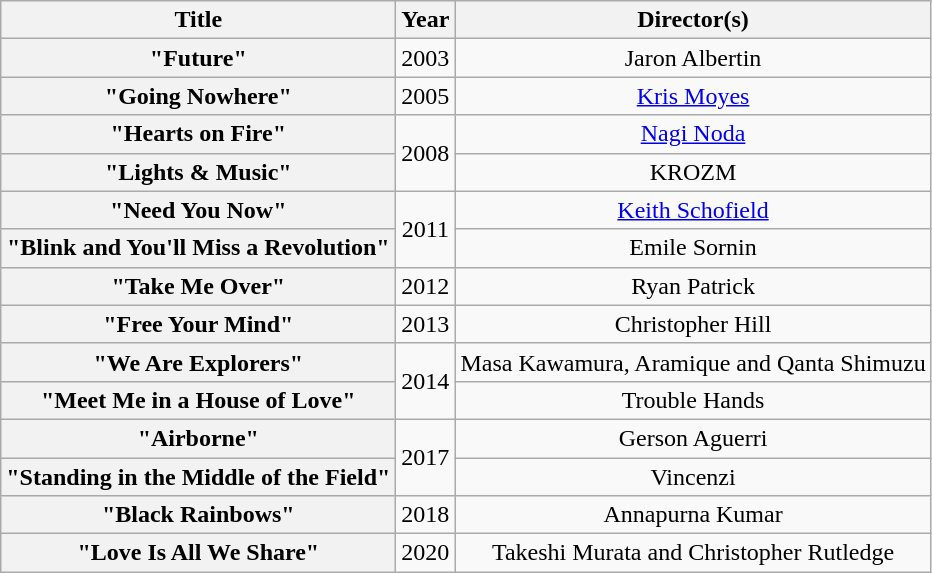<table class="wikitable plainrowheaders" style="text-align:center">
<tr>
<th scope="col">Title</th>
<th scope="col">Year</th>
<th scope="col">Director(s)</th>
</tr>
<tr>
<th scope="row">"Future"</th>
<td>2003</td>
<td>Jaron Albertin</td>
</tr>
<tr>
<th scope="row">"Going Nowhere"</th>
<td>2005</td>
<td><a href='#'>Kris Moyes</a></td>
</tr>
<tr>
<th scope="row">"Hearts on Fire"</th>
<td rowspan="2">2008</td>
<td><a href='#'>Nagi Noda</a></td>
</tr>
<tr>
<th scope="row">"Lights & Music"</th>
<td>KROZM</td>
</tr>
<tr>
<th scope="row">"Need You Now"</th>
<td rowspan="2">2011</td>
<td><a href='#'>Keith Schofield</a></td>
</tr>
<tr>
<th scope="row">"Blink and You'll Miss a Revolution"</th>
<td>Emile Sornin</td>
</tr>
<tr>
<th scope="row">"Take Me Over"</th>
<td>2012</td>
<td>Ryan Patrick</td>
</tr>
<tr>
<th scope="row">"Free Your Mind"</th>
<td>2013</td>
<td>Christopher Hill</td>
</tr>
<tr>
<th scope="row">"We Are Explorers"</th>
<td rowspan="2">2014</td>
<td>Masa Kawamura, Aramique and Qanta Shimuzu</td>
</tr>
<tr>
<th scope="row">"Meet Me in a House of Love"</th>
<td>Trouble Hands</td>
</tr>
<tr>
<th scope="row">"Airborne"</th>
<td rowspan="2">2017</td>
<td>Gerson Aguerri</td>
</tr>
<tr>
<th scope="row">"Standing in the Middle of the Field"</th>
<td>Vincenzi</td>
</tr>
<tr>
<th scope="row">"Black Rainbows"</th>
<td>2018</td>
<td>Annapurna Kumar</td>
</tr>
<tr>
<th scope="row">"Love Is All We Share"</th>
<td>2020</td>
<td>Takeshi Murata and Christopher Rutledge</td>
</tr>
</table>
